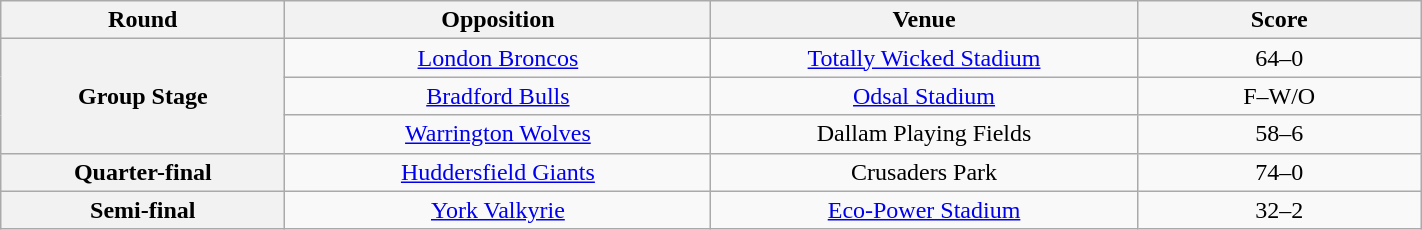<table class="wikitable plainrowheaders" style="text-align:center; width: 75%;">
<tr>
<th scope="col" style="width:20%">Round</th>
<th scope="col" style="width:30%">Opposition</th>
<th scope="col" style="width:30%">Venue</th>
<th scope="col" style="width:20%">Score</th>
</tr>
<tr>
<th rowspan="3">Group Stage</th>
<td> <a href='#'>London Broncos</a></td>
<td><a href='#'>Totally Wicked Stadium</a></td>
<td>64–0</td>
</tr>
<tr>
<td> <a href='#'>Bradford Bulls</a></td>
<td><a href='#'>Odsal Stadium</a></td>
<td>F–W/O</td>
</tr>
<tr>
<td> <a href='#'>Warrington Wolves</a></td>
<td>Dallam Playing Fields</td>
<td>58–6</td>
</tr>
<tr>
<th>Quarter-final</th>
<td> <a href='#'>Huddersfield Giants</a></td>
<td>Crusaders Park</td>
<td>74–0</td>
</tr>
<tr>
<th>Semi-final</th>
<td> <a href='#'>York Valkyrie</a></td>
<td><a href='#'>Eco-Power Stadium</a></td>
<td>32–2</td>
</tr>
</table>
